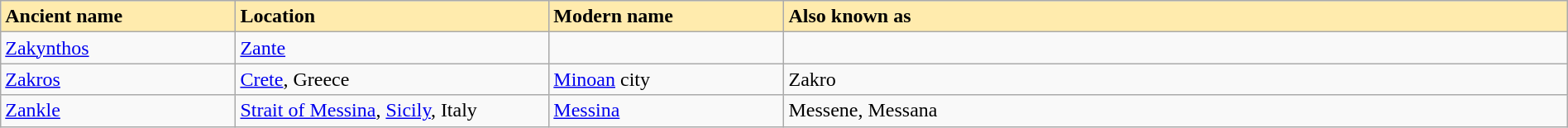<table class="wikitable" width="100%">
<tr>
<td width="15%" bgcolor="#FFEBAD"><strong>Ancient name</strong></td>
<td width="20%" bgcolor="#FFEBAD"><strong>Location</strong></td>
<td width="15%" bgcolor="#FFEBAD"><strong>Modern name</strong></td>
<td width="50%" bgcolor="#FFEBAD"><strong>Also known as</strong></td>
</tr>
<tr>
<td><a href='#'>Zakynthos</a></td>
<td><a href='#'>Zante</a></td>
<td></td>
<td></td>
</tr>
<tr>
<td><a href='#'>Zakros</a></td>
<td><a href='#'>Crete</a>, Greece</td>
<td><a href='#'>Minoan</a> city</td>
<td>Zakro</td>
</tr>
<tr>
<td><a href='#'>Zankle</a></td>
<td><a href='#'>Strait of Messina</a>, <a href='#'>Sicily</a>, Italy</td>
<td><a href='#'>Messina</a></td>
<td>Messene, Messana</td>
</tr>
</table>
